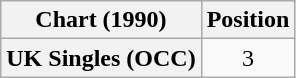<table class="wikitable plainrowheaders" style="text-align:center">
<tr>
<th>Chart (1990)</th>
<th>Position</th>
</tr>
<tr>
<th scope="row">UK Singles (OCC)</th>
<td>3</td>
</tr>
</table>
